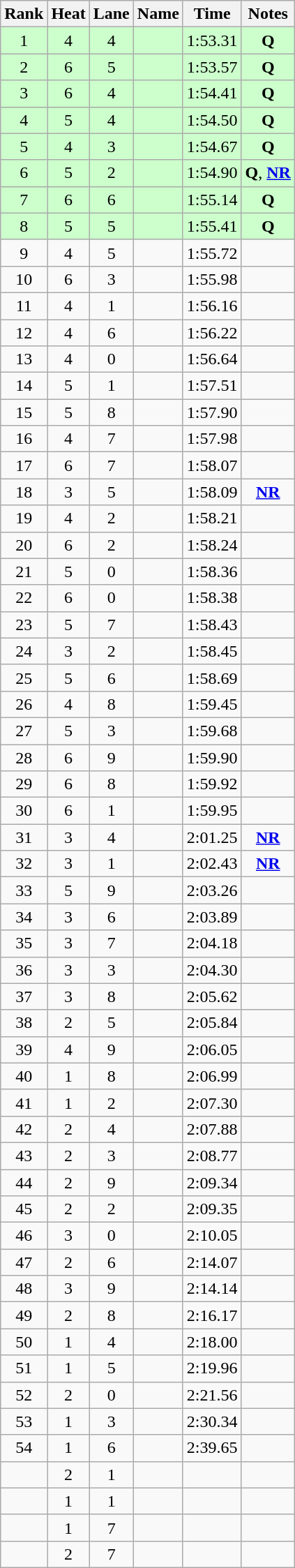<table class="wikitable sortable" style="text-align:center">
<tr>
<th>Rank</th>
<th>Heat</th>
<th>Lane</th>
<th>Name</th>
<th>Time</th>
<th>Notes</th>
</tr>
<tr bgcolor=ccffcc>
<td>1</td>
<td>4</td>
<td>4</td>
<td align=left></td>
<td>1:53.31</td>
<td><strong>Q</strong></td>
</tr>
<tr bgcolor=ccffcc>
<td>2</td>
<td>6</td>
<td>5</td>
<td align=left></td>
<td>1:53.57</td>
<td><strong>Q</strong></td>
</tr>
<tr bgcolor=ccffcc>
<td>3</td>
<td>6</td>
<td>4</td>
<td align=left></td>
<td>1:54.41</td>
<td><strong>Q</strong></td>
</tr>
<tr bgcolor=ccffcc>
<td>4</td>
<td>5</td>
<td>4</td>
<td align=left></td>
<td>1:54.50</td>
<td><strong>Q</strong></td>
</tr>
<tr bgcolor=ccffcc>
<td>5</td>
<td>4</td>
<td>3</td>
<td align=left></td>
<td>1:54.67</td>
<td><strong>Q</strong></td>
</tr>
<tr bgcolor=ccffcc>
<td>6</td>
<td>5</td>
<td>2</td>
<td align=left></td>
<td>1:54.90</td>
<td><strong>Q</strong>, <strong><a href='#'>NR</a></strong></td>
</tr>
<tr bgcolor=ccffcc>
<td>7</td>
<td>6</td>
<td>6</td>
<td align=left></td>
<td>1:55.14</td>
<td><strong>Q</strong></td>
</tr>
<tr bgcolor=ccffcc>
<td>8</td>
<td>5</td>
<td>5</td>
<td align=left></td>
<td>1:55.41</td>
<td><strong>Q</strong></td>
</tr>
<tr>
<td>9</td>
<td>4</td>
<td>5</td>
<td align=left></td>
<td>1:55.72</td>
<td></td>
</tr>
<tr>
<td>10</td>
<td>6</td>
<td>3</td>
<td align=left></td>
<td>1:55.98</td>
<td></td>
</tr>
<tr>
<td>11</td>
<td>4</td>
<td>1</td>
<td align=left></td>
<td>1:56.16</td>
<td></td>
</tr>
<tr>
<td>12</td>
<td>4</td>
<td>6</td>
<td align=left></td>
<td>1:56.22</td>
<td></td>
</tr>
<tr>
<td>13</td>
<td>4</td>
<td>0</td>
<td align=left></td>
<td>1:56.64</td>
<td></td>
</tr>
<tr>
<td>14</td>
<td>5</td>
<td>1</td>
<td align=left></td>
<td>1:57.51</td>
<td></td>
</tr>
<tr>
<td>15</td>
<td>5</td>
<td>8</td>
<td align=left></td>
<td>1:57.90</td>
<td></td>
</tr>
<tr>
<td>16</td>
<td>4</td>
<td>7</td>
<td align=left></td>
<td>1:57.98</td>
<td></td>
</tr>
<tr>
<td>17</td>
<td>6</td>
<td>7</td>
<td align=left></td>
<td>1:58.07</td>
<td></td>
</tr>
<tr>
<td>18</td>
<td>3</td>
<td>5</td>
<td align=left></td>
<td>1:58.09</td>
<td><strong><a href='#'>NR</a></strong></td>
</tr>
<tr>
<td>19</td>
<td>4</td>
<td>2</td>
<td align=left></td>
<td>1:58.21</td>
<td></td>
</tr>
<tr>
<td>20</td>
<td>6</td>
<td>2</td>
<td align=left></td>
<td>1:58.24</td>
<td></td>
</tr>
<tr>
<td>21</td>
<td>5</td>
<td>0</td>
<td align=left></td>
<td>1:58.36</td>
<td></td>
</tr>
<tr>
<td>22</td>
<td>6</td>
<td>0</td>
<td align=left></td>
<td>1:58.38</td>
<td></td>
</tr>
<tr>
<td>23</td>
<td>5</td>
<td>7</td>
<td align=left></td>
<td>1:58.43</td>
<td></td>
</tr>
<tr>
<td>24</td>
<td>3</td>
<td>2</td>
<td align=left></td>
<td>1:58.45</td>
<td></td>
</tr>
<tr>
<td>25</td>
<td>5</td>
<td>6</td>
<td align=left></td>
<td>1:58.69</td>
<td></td>
</tr>
<tr>
<td>26</td>
<td>4</td>
<td>8</td>
<td align=left></td>
<td>1:59.45</td>
<td></td>
</tr>
<tr>
<td>27</td>
<td>5</td>
<td>3</td>
<td align=left></td>
<td>1:59.68</td>
<td></td>
</tr>
<tr>
<td>28</td>
<td>6</td>
<td>9</td>
<td align=left></td>
<td>1:59.90</td>
<td></td>
</tr>
<tr>
<td>29</td>
<td>6</td>
<td>8</td>
<td align=left></td>
<td>1:59.92</td>
<td></td>
</tr>
<tr>
<td>30</td>
<td>6</td>
<td>1</td>
<td align=left></td>
<td>1:59.95</td>
<td></td>
</tr>
<tr>
<td>31</td>
<td>3</td>
<td>4</td>
<td align=left></td>
<td>2:01.25</td>
<td><strong><a href='#'>NR</a></strong></td>
</tr>
<tr>
<td>32</td>
<td>3</td>
<td>1</td>
<td align=left></td>
<td>2:02.43</td>
<td><strong><a href='#'>NR</a></strong></td>
</tr>
<tr>
<td>33</td>
<td>5</td>
<td>9</td>
<td align=left></td>
<td>2:03.26</td>
<td></td>
</tr>
<tr>
<td>34</td>
<td>3</td>
<td>6</td>
<td align=left></td>
<td>2:03.89</td>
<td></td>
</tr>
<tr>
<td>35</td>
<td>3</td>
<td>7</td>
<td align=left></td>
<td>2:04.18</td>
<td></td>
</tr>
<tr>
<td>36</td>
<td>3</td>
<td>3</td>
<td align=left></td>
<td>2:04.30</td>
<td></td>
</tr>
<tr>
<td>37</td>
<td>3</td>
<td>8</td>
<td align=left></td>
<td>2:05.62</td>
<td></td>
</tr>
<tr>
<td>38</td>
<td>2</td>
<td>5</td>
<td align=left></td>
<td>2:05.84</td>
<td></td>
</tr>
<tr>
<td>39</td>
<td>4</td>
<td>9</td>
<td align=left></td>
<td>2:06.05</td>
<td></td>
</tr>
<tr>
<td>40</td>
<td>1</td>
<td>8</td>
<td align=left></td>
<td>2:06.99</td>
<td></td>
</tr>
<tr>
<td>41</td>
<td>1</td>
<td>2</td>
<td align=left></td>
<td>2:07.30</td>
<td></td>
</tr>
<tr>
<td>42</td>
<td>2</td>
<td>4</td>
<td align=left></td>
<td>2:07.88</td>
<td></td>
</tr>
<tr>
<td>43</td>
<td>2</td>
<td>3</td>
<td align=left></td>
<td>2:08.77</td>
<td></td>
</tr>
<tr>
<td>44</td>
<td>2</td>
<td>9</td>
<td align=left></td>
<td>2:09.34</td>
<td></td>
</tr>
<tr>
<td>45</td>
<td>2</td>
<td>2</td>
<td align=left></td>
<td>2:09.35</td>
<td></td>
</tr>
<tr>
<td>46</td>
<td>3</td>
<td>0</td>
<td align=left></td>
<td>2:10.05</td>
<td></td>
</tr>
<tr>
<td>47</td>
<td>2</td>
<td>6</td>
<td align=left></td>
<td>2:14.07</td>
<td></td>
</tr>
<tr>
<td>48</td>
<td>3</td>
<td>9</td>
<td align=left></td>
<td>2:14.14</td>
<td></td>
</tr>
<tr>
<td>49</td>
<td>2</td>
<td>8</td>
<td align=left></td>
<td>2:16.17</td>
<td></td>
</tr>
<tr>
<td>50</td>
<td>1</td>
<td>4</td>
<td align=left></td>
<td>2:18.00</td>
<td></td>
</tr>
<tr>
<td>51</td>
<td>1</td>
<td>5</td>
<td align=left></td>
<td>2:19.96</td>
<td></td>
</tr>
<tr>
<td>52</td>
<td>2</td>
<td>0</td>
<td align=left></td>
<td>2:21.56</td>
<td></td>
</tr>
<tr>
<td>53</td>
<td>1</td>
<td>3</td>
<td align=left></td>
<td>2:30.34</td>
<td></td>
</tr>
<tr>
<td>54</td>
<td>1</td>
<td>6</td>
<td align=left></td>
<td>2:39.65</td>
<td></td>
</tr>
<tr>
<td></td>
<td>2</td>
<td>1</td>
<td align=left></td>
<td></td>
<td></td>
</tr>
<tr>
<td></td>
<td>1</td>
<td>1</td>
<td align=left></td>
<td></td>
<td></td>
</tr>
<tr>
<td></td>
<td>1</td>
<td>7</td>
<td align=left></td>
<td></td>
<td></td>
</tr>
<tr>
<td></td>
<td>2</td>
<td>7</td>
<td align=left></td>
<td></td>
<td></td>
</tr>
</table>
